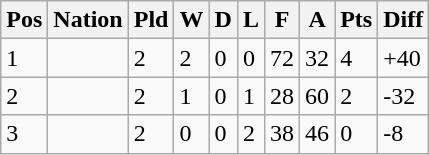<table class="wikitable">
<tr>
<th>Pos</th>
<th>Nation</th>
<th>Pld</th>
<th>W</th>
<th>D</th>
<th>L</th>
<th>F</th>
<th>A</th>
<th>Pts</th>
<th>Diff</th>
</tr>
<tr>
<td>1</td>
<td></td>
<td>2</td>
<td>2</td>
<td>0</td>
<td>0</td>
<td>72</td>
<td>32</td>
<td>4</td>
<td>+40</td>
</tr>
<tr>
<td>2</td>
<td></td>
<td>2</td>
<td>1</td>
<td>0</td>
<td>1</td>
<td>28</td>
<td>60</td>
<td>2</td>
<td>-32</td>
</tr>
<tr>
<td>3</td>
<td></td>
<td>2</td>
<td>0</td>
<td>0</td>
<td>2</td>
<td>38</td>
<td>46</td>
<td>0</td>
<td>-8</td>
</tr>
</table>
